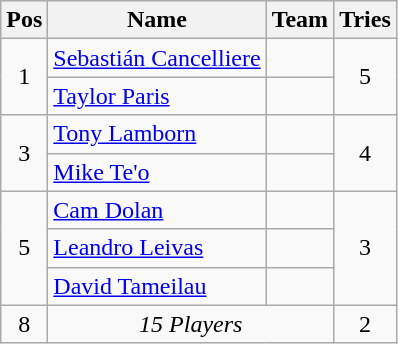<table class="wikitable" style="text-align:center">
<tr>
<th>Pos</th>
<th>Name</th>
<th>Team</th>
<th>Tries</th>
</tr>
<tr>
<td rowspan=2>1</td>
<td align="left"><a href='#'>Sebastián Cancelliere</a></td>
<td align="left"></td>
<td rowspan=2>5</td>
</tr>
<tr>
<td align="left"><a href='#'>Taylor Paris</a></td>
<td align="left"></td>
</tr>
<tr>
<td rowspan=2>3</td>
<td align="left"><a href='#'>Tony Lamborn</a></td>
<td align="left"></td>
<td rowspan=2>4</td>
</tr>
<tr>
<td align="left"><a href='#'>Mike Te'o</a></td>
<td align="left"></td>
</tr>
<tr>
<td rowspan=3>5</td>
<td align=left><a href='#'>Cam Dolan</a></td>
<td align=left></td>
<td rowspan=3>3</td>
</tr>
<tr>
<td align=left><a href='#'>Leandro Leivas</a></td>
<td align=left></td>
</tr>
<tr>
<td align=left><a href='#'>David Tameilau</a></td>
<td align=left></td>
</tr>
<tr>
<td>8</td>
<td colspan=2><em>15 Players</em></td>
<td>2</td>
</tr>
</table>
